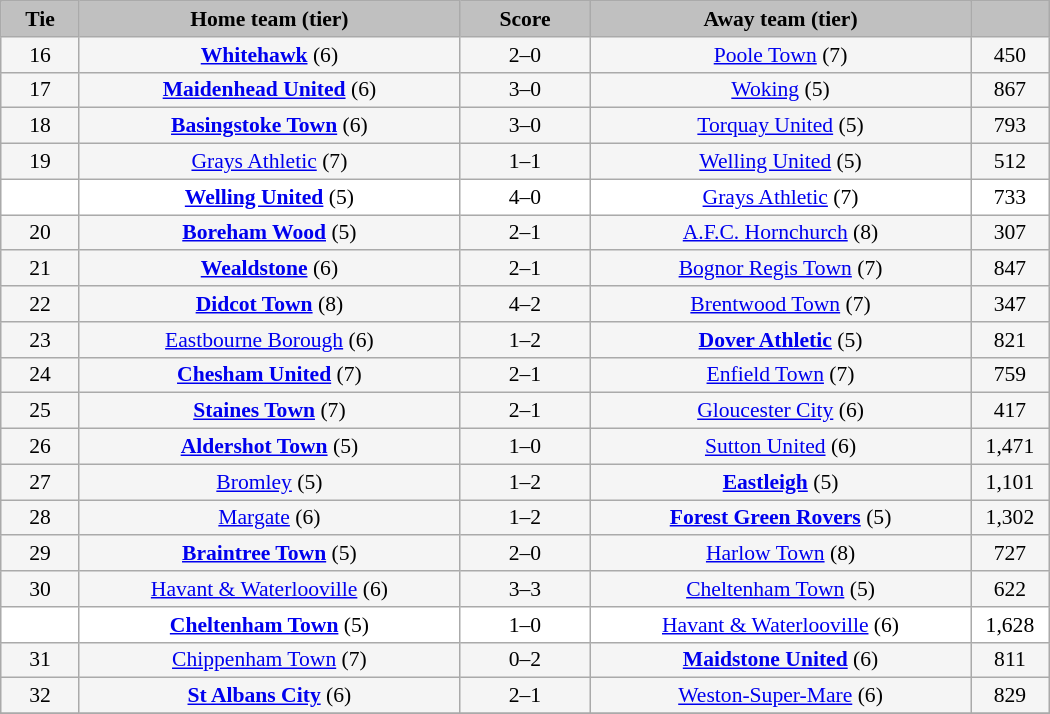<table class="wikitable" style="width: 700px; background:WhiteSmoke; text-align:center; font-size:90%">
<tr>
<td scope="col" style="width:  7.50%; background:silver;"><strong>Tie</strong></td>
<td scope="col" style="width: 36.25%; background:silver;"><strong>Home team (tier)</strong></td>
<td scope="col" style="width: 12.50%; background:silver;"><strong>Score</strong></td>
<td scope="col" style="width: 36.25%; background:silver;"><strong>Away team (tier)</strong></td>
<td scope="col" style="width:  7.50%; background:silver;"><strong></strong></td>
</tr>
<tr>
<td>16</td>
<td><strong><a href='#'>Whitehawk</a></strong> (6)</td>
<td>2–0</td>
<td><a href='#'>Poole Town</a> (7)</td>
<td>450</td>
</tr>
<tr>
<td>17</td>
<td><strong><a href='#'>Maidenhead United</a></strong> (6)</td>
<td>3–0</td>
<td><a href='#'>Woking</a> (5)</td>
<td>867</td>
</tr>
<tr>
<td>18</td>
<td><strong><a href='#'>Basingstoke Town</a></strong> (6)</td>
<td>3–0</td>
<td><a href='#'>Torquay United</a> (5)</td>
<td>793</td>
</tr>
<tr>
<td>19</td>
<td><a href='#'>Grays Athletic</a> (7)</td>
<td>1–1</td>
<td><a href='#'>Welling United</a> (5)</td>
<td>512</td>
</tr>
<tr style="background:white;">
<td><em></em></td>
<td><strong><a href='#'>Welling United</a></strong> (5)</td>
<td>4–0</td>
<td><a href='#'>Grays Athletic</a> (7)</td>
<td>733</td>
</tr>
<tr>
<td>20</td>
<td><strong><a href='#'>Boreham Wood</a></strong> (5)</td>
<td>2–1</td>
<td><a href='#'>A.F.C. Hornchurch</a> (8)</td>
<td>307</td>
</tr>
<tr>
<td>21</td>
<td><strong><a href='#'>Wealdstone</a></strong> (6)</td>
<td>2–1</td>
<td><a href='#'>Bognor Regis Town</a> (7)</td>
<td>847</td>
</tr>
<tr>
<td>22</td>
<td><strong><a href='#'>Didcot Town</a></strong> (8)</td>
<td>4–2</td>
<td><a href='#'>Brentwood Town</a> (7)</td>
<td>347</td>
</tr>
<tr>
<td>23</td>
<td><a href='#'>Eastbourne Borough</a> (6)</td>
<td>1–2</td>
<td><strong><a href='#'>Dover Athletic</a></strong> (5)</td>
<td>821</td>
</tr>
<tr>
<td>24</td>
<td><strong><a href='#'>Chesham United</a></strong> (7)</td>
<td>2–1</td>
<td><a href='#'>Enfield Town</a> (7)</td>
<td>759</td>
</tr>
<tr>
<td>25</td>
<td><strong><a href='#'>Staines Town</a></strong> (7)</td>
<td>2–1</td>
<td><a href='#'>Gloucester City</a> (6)</td>
<td>417</td>
</tr>
<tr>
<td>26</td>
<td><strong><a href='#'>Aldershot Town</a></strong> (5)</td>
<td>1–0</td>
<td><a href='#'>Sutton United</a> (6)</td>
<td>1,471</td>
</tr>
<tr>
<td>27</td>
<td><a href='#'>Bromley</a> (5)</td>
<td>1–2</td>
<td><strong><a href='#'>Eastleigh</a></strong> (5)</td>
<td>1,101</td>
</tr>
<tr>
<td>28</td>
<td><a href='#'>Margate</a> (6)</td>
<td>1–2</td>
<td><strong><a href='#'>Forest Green Rovers</a></strong> (5)</td>
<td>1,302</td>
</tr>
<tr>
<td>29</td>
<td><strong><a href='#'>Braintree Town</a></strong> (5)</td>
<td>2–0</td>
<td><a href='#'>Harlow Town</a> (8)</td>
<td>727</td>
</tr>
<tr>
<td>30</td>
<td><a href='#'>Havant & Waterlooville</a> (6)</td>
<td>3–3</td>
<td><a href='#'>Cheltenham Town</a> (5)</td>
<td>622</td>
</tr>
<tr style="background:white;">
<td><em></em></td>
<td><strong><a href='#'>Cheltenham Town</a></strong> (5)</td>
<td>1–0</td>
<td><a href='#'>Havant & Waterlooville</a> (6)</td>
<td>1,628</td>
</tr>
<tr>
<td>31</td>
<td><a href='#'>Chippenham Town</a> (7)</td>
<td>0–2</td>
<td><strong><a href='#'>Maidstone United</a></strong> (6)</td>
<td>811</td>
</tr>
<tr>
<td>32</td>
<td><strong><a href='#'>St Albans City</a></strong> (6)</td>
<td>2–1</td>
<td><a href='#'>Weston-Super-Mare</a> (6)</td>
<td>829</td>
</tr>
<tr>
</tr>
</table>
